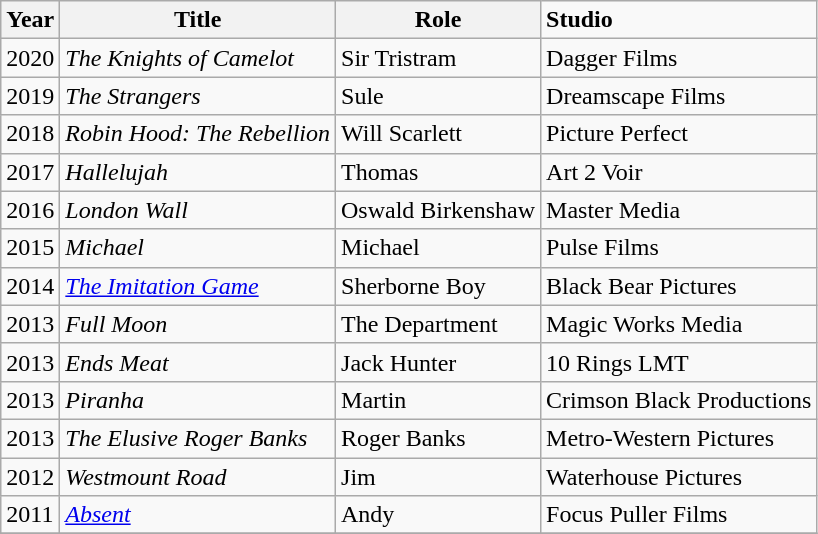<table class=wikitable>
<tr>
<th>Year</th>
<th>Title</th>
<th>Role</th>
<td><strong>Studio</strong></td>
</tr>
<tr>
<td>2020</td>
<td><em>The Knights of Camelot</em></td>
<td>Sir Tristram</td>
<td>Dagger Films</td>
</tr>
<tr>
<td>2019</td>
<td><em>The Strangers</em></td>
<td>Sule</td>
<td>Dreamscape Films</td>
</tr>
<tr>
<td>2018</td>
<td><em>Robin Hood: The Rebellion</em></td>
<td>Will Scarlett</td>
<td>Picture Perfect</td>
</tr>
<tr>
<td>2017</td>
<td><em>Hallelujah</em></td>
<td>Thomas</td>
<td>Art 2 Voir</td>
</tr>
<tr>
<td>2016</td>
<td><em>London Wall</em></td>
<td>Oswald Birkenshaw</td>
<td>Master Media</td>
</tr>
<tr>
<td>2015</td>
<td><em>Michael</em></td>
<td>Michael</td>
<td>Pulse Films</td>
</tr>
<tr>
<td>2014</td>
<td><em><a href='#'>The Imitation Game</a></em></td>
<td>Sherborne Boy</td>
<td>Black Bear Pictures</td>
</tr>
<tr>
<td>2013</td>
<td><em>Full Moon</em></td>
<td>The Department</td>
<td>Magic Works Media</td>
</tr>
<tr>
<td>2013</td>
<td><em>Ends Meat</em></td>
<td>Jack Hunter</td>
<td>10 Rings LMT</td>
</tr>
<tr>
<td>2013</td>
<td><em>Piranha</em></td>
<td>Martin</td>
<td>Crimson Black Productions</td>
</tr>
<tr>
<td>2013</td>
<td><em>The Elusive Roger Banks</em></td>
<td>Roger Banks</td>
<td>Metro-Western Pictures</td>
</tr>
<tr>
<td>2012</td>
<td><em>Westmount Road</em></td>
<td>Jim</td>
<td>Waterhouse Pictures</td>
</tr>
<tr>
<td>2011</td>
<td><em><a href='#'>Absent</a></em></td>
<td>Andy</td>
<td>Focus Puller Films</td>
</tr>
<tr>
</tr>
</table>
